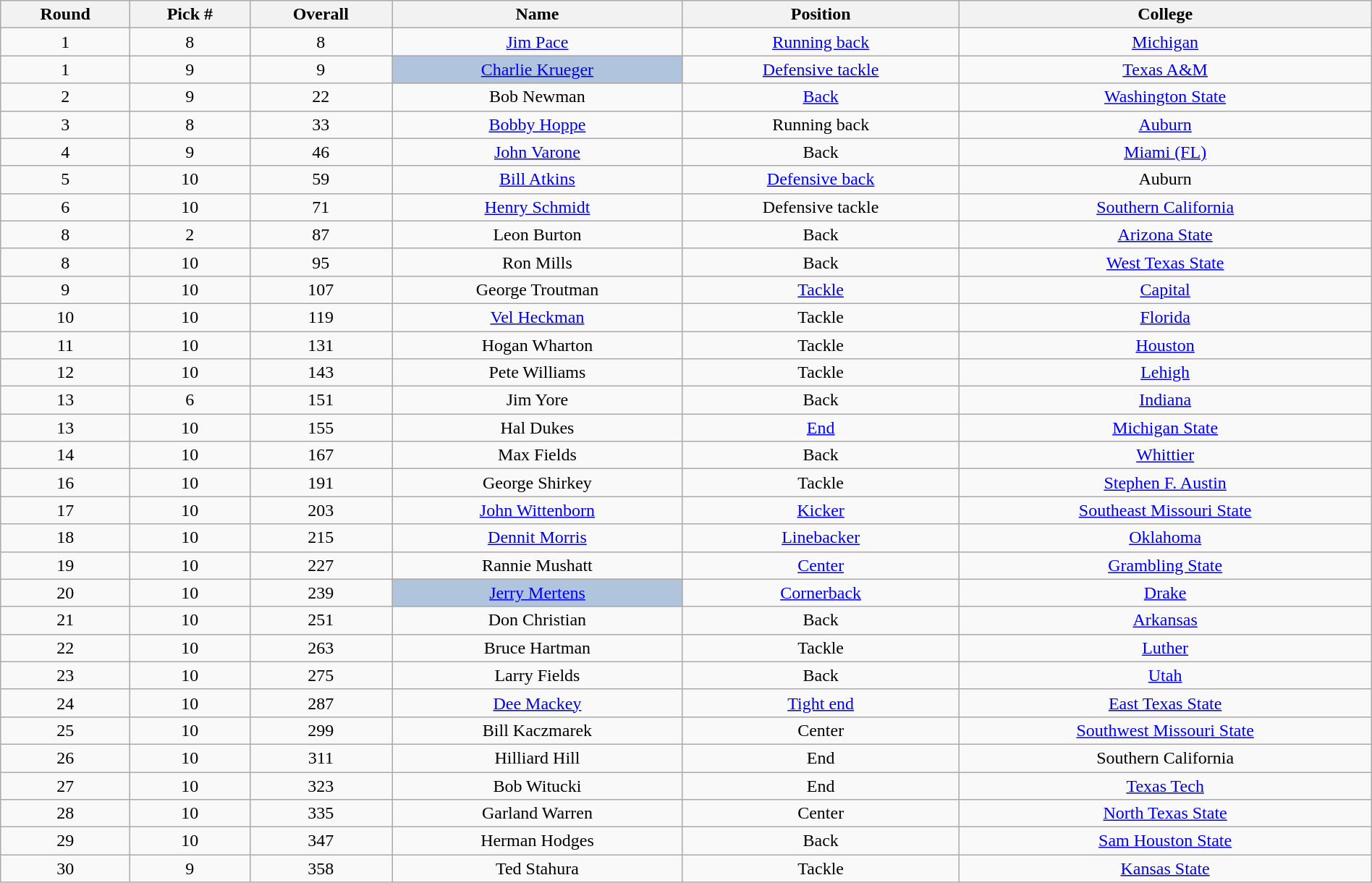<table class="wikitable sortable sortable" style="width: 100%; text-align:center">
<tr>
<th>Round</th>
<th>Pick #</th>
<th>Overall</th>
<th>Name</th>
<th>Position</th>
<th>College</th>
</tr>
<tr>
<td>1</td>
<td>8</td>
<td>8</td>
<td><a href='#'>Jim Pace</a></td>
<td><a href='#'>Running back</a></td>
<td><a href='#'>Michigan</a></td>
</tr>
<tr>
<td>1</td>
<td>9</td>
<td>9</td>
<td bgcolor=lightsteelblue><a href='#'>Charlie Krueger</a></td>
<td><a href='#'>Defensive tackle</a></td>
<td><a href='#'>Texas A&M</a></td>
</tr>
<tr>
<td>2</td>
<td>9</td>
<td>22</td>
<td>Bob Newman</td>
<td><a href='#'>Back</a></td>
<td><a href='#'>Washington State</a></td>
</tr>
<tr>
<td>3</td>
<td>8</td>
<td>33</td>
<td><a href='#'>Bobby Hoppe</a></td>
<td>Running back</td>
<td><a href='#'>Auburn</a></td>
</tr>
<tr>
<td>4</td>
<td>9</td>
<td>46</td>
<td><a href='#'>John Varone</a></td>
<td>Back</td>
<td><a href='#'>Miami (FL)</a></td>
</tr>
<tr>
<td>5</td>
<td>10</td>
<td>59</td>
<td><a href='#'>Bill Atkins</a></td>
<td><a href='#'>Defensive back</a></td>
<td>Auburn</td>
</tr>
<tr>
<td>6</td>
<td>10</td>
<td>71</td>
<td><a href='#'>Henry Schmidt</a></td>
<td>Defensive tackle</td>
<td><a href='#'>Southern California</a></td>
</tr>
<tr>
<td>8</td>
<td>2</td>
<td>87</td>
<td>Leon Burton</td>
<td>Back</td>
<td><a href='#'>Arizona State</a></td>
</tr>
<tr>
<td>8</td>
<td>10</td>
<td>95</td>
<td>Ron Mills</td>
<td>Back</td>
<td><a href='#'>West Texas State</a></td>
</tr>
<tr>
<td>9</td>
<td>10</td>
<td>107</td>
<td>George Troutman</td>
<td><a href='#'>Tackle</a></td>
<td><a href='#'>Capital</a></td>
</tr>
<tr>
<td>10</td>
<td>10</td>
<td>119</td>
<td><a href='#'>Vel Heckman</a></td>
<td>Tackle</td>
<td><a href='#'>Florida</a></td>
</tr>
<tr>
<td>11</td>
<td>10</td>
<td>131</td>
<td>Hogan Wharton</td>
<td>Tackle</td>
<td><a href='#'>Houston</a></td>
</tr>
<tr>
<td>12</td>
<td>10</td>
<td>143</td>
<td>Pete Williams</td>
<td>Tackle</td>
<td><a href='#'>Lehigh</a></td>
</tr>
<tr>
<td>13</td>
<td>6</td>
<td>151</td>
<td>Jim Yore</td>
<td>Back</td>
<td><a href='#'>Indiana</a></td>
</tr>
<tr>
<td>13</td>
<td>10</td>
<td>155</td>
<td>Hal Dukes</td>
<td><a href='#'>End</a></td>
<td><a href='#'>Michigan State</a></td>
</tr>
<tr>
<td>14</td>
<td>10</td>
<td>167</td>
<td>Max Fields</td>
<td>Back</td>
<td><a href='#'>Whittier</a></td>
</tr>
<tr>
<td>16</td>
<td>10</td>
<td>191</td>
<td>George Shirkey</td>
<td>Tackle</td>
<td><a href='#'>Stephen F. Austin</a></td>
</tr>
<tr>
<td>17</td>
<td>10</td>
<td>203</td>
<td><a href='#'>John Wittenborn</a></td>
<td><a href='#'>Kicker</a></td>
<td><a href='#'>Southeast Missouri State</a></td>
</tr>
<tr>
<td>18</td>
<td>10</td>
<td>215</td>
<td><a href='#'>Dennit Morris</a></td>
<td><a href='#'>Linebacker</a></td>
<td><a href='#'>Oklahoma</a></td>
</tr>
<tr>
<td>19</td>
<td>10</td>
<td>227</td>
<td>Rannie Mushatt</td>
<td><a href='#'>Center</a></td>
<td><a href='#'>Grambling State</a></td>
</tr>
<tr>
<td>20</td>
<td>10</td>
<td>239</td>
<td bgcolor=lightsteelblue><a href='#'>Jerry Mertens</a></td>
<td><a href='#'>Cornerback</a></td>
<td><a href='#'>Drake</a></td>
</tr>
<tr>
<td>21</td>
<td>10</td>
<td>251</td>
<td>Don Christian</td>
<td>Back</td>
<td><a href='#'>Arkansas</a></td>
</tr>
<tr>
<td>22</td>
<td>10</td>
<td>263</td>
<td>Bruce Hartman</td>
<td>Tackle</td>
<td><a href='#'>Luther</a></td>
</tr>
<tr>
<td>23</td>
<td>10</td>
<td>275</td>
<td>Larry Fields</td>
<td>Back</td>
<td><a href='#'>Utah</a></td>
</tr>
<tr>
<td>24</td>
<td>10</td>
<td>287</td>
<td><a href='#'>Dee Mackey</a></td>
<td><a href='#'>Tight end</a></td>
<td><a href='#'>East Texas State</a></td>
</tr>
<tr>
<td>25</td>
<td>10</td>
<td>299</td>
<td>Bill Kaczmarek</td>
<td>Center</td>
<td><a href='#'>Southwest Missouri State</a></td>
</tr>
<tr>
<td>26</td>
<td>10</td>
<td>311</td>
<td>Hilliard Hill</td>
<td>End</td>
<td>Southern California</td>
</tr>
<tr>
<td>27</td>
<td>10</td>
<td>323</td>
<td>Bob Witucki</td>
<td>End</td>
<td><a href='#'>Texas Tech</a></td>
</tr>
<tr>
<td>28</td>
<td>10</td>
<td>335</td>
<td>Garland Warren</td>
<td>Center</td>
<td><a href='#'>North Texas State</a></td>
</tr>
<tr>
<td>29</td>
<td>10</td>
<td>347</td>
<td>Herman Hodges</td>
<td>Back</td>
<td><a href='#'>Sam Houston State</a></td>
</tr>
<tr>
<td>30</td>
<td>9</td>
<td>358</td>
<td>Ted Stahura</td>
<td>Tackle</td>
<td><a href='#'>Kansas State</a></td>
</tr>
</table>
